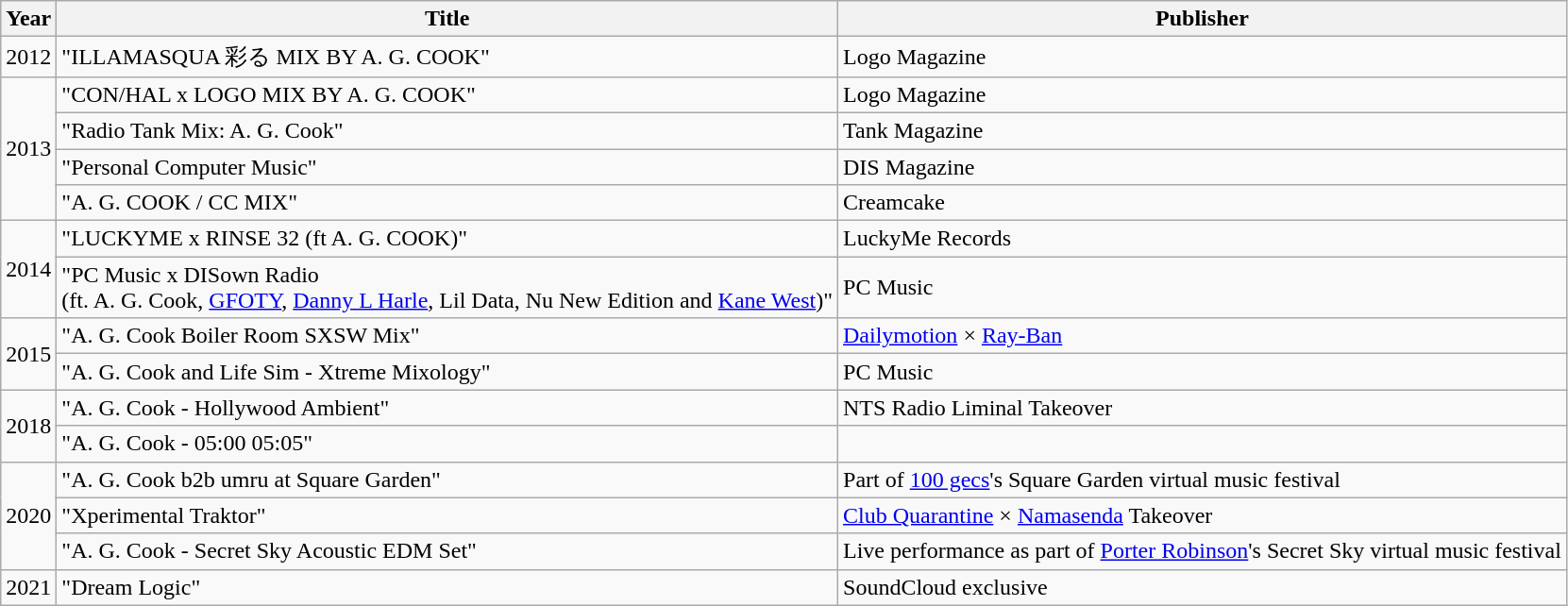<table class="wikitable">
<tr>
<th>Year</th>
<th>Title</th>
<th>Publisher</th>
</tr>
<tr>
<td>2012</td>
<td>"ILLAMASQUA 彩る MIX BY A. G. COOK"</td>
<td>Logo Magazine</td>
</tr>
<tr>
<td rowspan="4">2013</td>
<td>"CON/HAL x LOGO MIX BY A. G. COOK"</td>
<td>Logo Magazine</td>
</tr>
<tr>
<td>"Radio Tank Mix: A. G. Cook"</td>
<td>Tank Magazine</td>
</tr>
<tr>
<td>"Personal Computer Music"</td>
<td>DIS Magazine</td>
</tr>
<tr>
<td>"A. G. COOK / CC MIX"</td>
<td>Creamcake</td>
</tr>
<tr>
<td rowspan="2">2014</td>
<td>"LUCKYME x RINSE 32 (ft A. G. COOK)"</td>
<td>LuckyMe Records</td>
</tr>
<tr>
<td>"PC Music x DISown Radio<br>(ft. A. G. Cook, <a href='#'>GFOTY</a>, <a href='#'>Danny L Harle</a>, Lil Data,
Nu New Edition and <a href='#'>Kane West</a>)"</td>
<td>PC Music</td>
</tr>
<tr>
<td rowspan="2">2015</td>
<td>"A. G. Cook Boiler Room SXSW Mix"</td>
<td><a href='#'>Dailymotion</a> × <a href='#'>Ray-Ban</a></td>
</tr>
<tr>
<td>"A. G. Cook and Life Sim - Xtreme Mixology"</td>
<td>PC Music</td>
</tr>
<tr>
<td rowspan="2">2018</td>
<td>"A. G. Cook - Hollywood Ambient"</td>
<td>NTS Radio Liminal Takeover</td>
</tr>
<tr>
<td>"A. G. Cook - 05:00 05:05"</td>
<td></td>
</tr>
<tr>
<td rowspan="3">2020</td>
<td>"A. G. Cook b2b umru at Square Garden"</td>
<td>Part of <a href='#'>100 gecs</a>'s Square Garden virtual music festival</td>
</tr>
<tr>
<td>"Xperimental Traktor"</td>
<td><a href='#'>Club Quarantine</a> × <a href='#'>Namasenda</a> Takeover</td>
</tr>
<tr>
<td>"A. G. Cook - Secret Sky Acoustic EDM Set"</td>
<td>Live performance as part of <a href='#'>Porter Robinson</a>'s Secret Sky virtual music festival</td>
</tr>
<tr>
<td>2021</td>
<td>"Dream Logic"</td>
<td>SoundCloud exclusive</td>
</tr>
</table>
